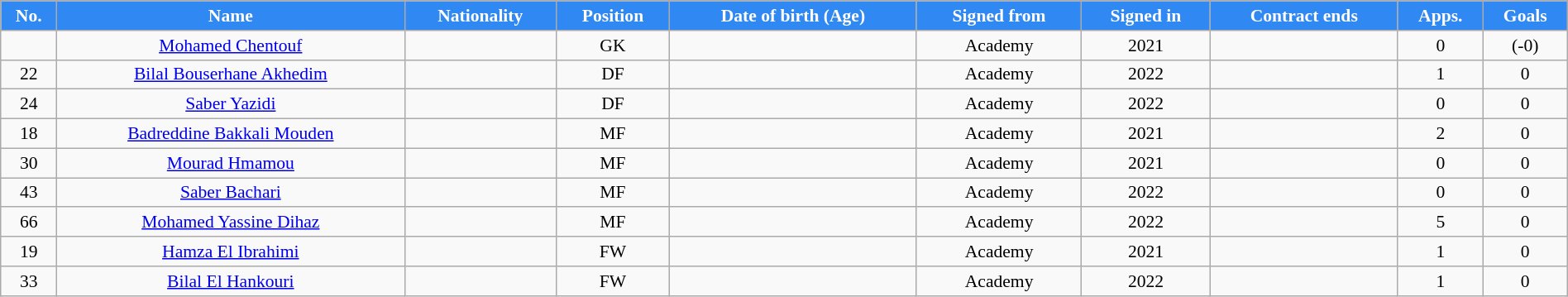<table class="wikitable sortable"  style="text-align:center; font-size:90%; width:100%;">
<tr>
<th style="background:#3088f2; color:#ffffff; text-align:center;">No.</th>
<th style="background:#3088f2; color:#ffffff; text-align:center;">Name</th>
<th style="background:#3088f2; color:#ffffff; text-align:center;">Nationality</th>
<th style="background:#3088f2; color:#ffffff; text-align:center;">Position</th>
<th style="background:#3088f2; color:#ffffff; text-align:center;">Date of birth (Age)</th>
<th style="background:#3088f2; color:#ffffff; text-align:center;">Signed from</th>
<th style="background:#3088f2; color:#ffffff; text-align:center;">Signed in</th>
<th style="background:#3088f2; color:#ffffff; text-align:center;">Contract ends</th>
<th style="background:#3088f2; color:#ffffff; text-align:center;">Apps.</th>
<th style="background:#3088f2; color:#ffffff; text-align:center;">Goals</th>
</tr>
<tr>
<td></td>
<td><a href='#'>Mohamed Chentouf</a></td>
<td></td>
<td>GK</td>
<td></td>
<td>Academy</td>
<td>2021</td>
<td></td>
<td>0</td>
<td>(-0)</td>
</tr>
<tr>
<td>22</td>
<td><a href='#'>Bilal Bouserhane Akhedim</a></td>
<td></td>
<td>DF</td>
<td></td>
<td>Academy</td>
<td>2022</td>
<td></td>
<td>1</td>
<td>0</td>
</tr>
<tr>
<td>24</td>
<td><a href='#'>Saber Yazidi</a></td>
<td></td>
<td>DF</td>
<td></td>
<td>Academy</td>
<td>2022</td>
<td></td>
<td>0</td>
<td>0</td>
</tr>
<tr>
<td>18</td>
<td><a href='#'>Badreddine Bakkali Mouden</a></td>
<td></td>
<td>MF</td>
<td></td>
<td>Academy</td>
<td>2021</td>
<td></td>
<td>2</td>
<td>0</td>
</tr>
<tr>
<td>30</td>
<td><a href='#'>Mourad Hmamou</a></td>
<td></td>
<td>MF</td>
<td></td>
<td>Academy</td>
<td>2021</td>
<td></td>
<td>0</td>
<td>0</td>
</tr>
<tr>
<td>43</td>
<td><a href='#'>Saber Bachari</a></td>
<td></td>
<td>MF</td>
<td></td>
<td>Academy</td>
<td>2022</td>
<td></td>
<td>0</td>
<td>0</td>
</tr>
<tr>
<td>66</td>
<td><a href='#'>Mohamed Yassine Dihaz</a></td>
<td></td>
<td>MF</td>
<td></td>
<td>Academy</td>
<td>2022</td>
<td></td>
<td>5</td>
<td>0</td>
</tr>
<tr>
<td>19</td>
<td><a href='#'>Hamza El Ibrahimi</a></td>
<td></td>
<td>FW</td>
<td></td>
<td>Academy</td>
<td>2021</td>
<td></td>
<td>1</td>
<td>0</td>
</tr>
<tr>
<td>33</td>
<td><a href='#'>Bilal El Hankouri</a></td>
<td></td>
<td>FW</td>
<td></td>
<td>Academy</td>
<td>2022</td>
<td></td>
<td>1</td>
<td>0</td>
</tr>
</table>
